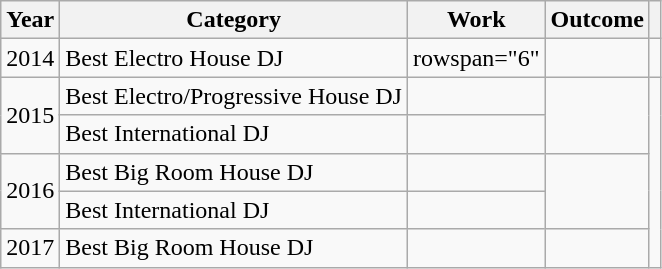<table class="wikitable sortable">
<tr>
<th>Year</th>
<th>Category</th>
<th>Work</th>
<th>Outcome</th>
<th></th>
</tr>
<tr>
<td>2014</td>
<td>Best Electro House DJ</td>
<td>rowspan="6" </td>
<td></td>
<td></td>
</tr>
<tr>
<td rowspan="2">2015</td>
<td>Best Electro/Progressive House DJ</td>
<td></td>
<td rowspan="2"></td>
</tr>
<tr>
<td>Best International DJ</td>
<td></td>
</tr>
<tr>
<td rowspan="2">2016</td>
<td>Best Big Room House DJ</td>
<td></td>
<td rowspan="2"></td>
</tr>
<tr>
<td>Best International DJ</td>
<td></td>
</tr>
<tr>
<td>2017</td>
<td>Best Big Room House DJ</td>
<td></td>
<td></td>
</tr>
</table>
